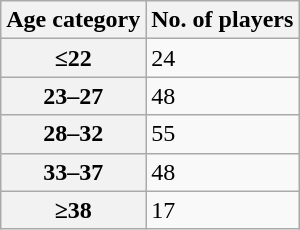<table class="wikitable">
<tr>
<th>Age category</th>
<th>No. of players</th>
</tr>
<tr>
<th>≤22</th>
<td>24</td>
</tr>
<tr>
<th>23–27</th>
<td>48</td>
</tr>
<tr>
<th>28–32</th>
<td>55</td>
</tr>
<tr>
<th>33–37</th>
<td>48</td>
</tr>
<tr>
<th>≥38</th>
<td>17</td>
</tr>
</table>
